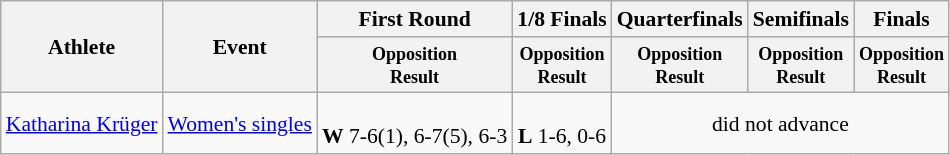<table class=wikitable style="font-size:90%">
<tr>
<th rowspan="2">Athlete</th>
<th rowspan="2">Event</th>
<th>First Round</th>
<th>1/8 Finals</th>
<th>Quarterfinals</th>
<th>Semifinals</th>
<th>Finals</th>
</tr>
<tr>
<th style="line-height:1em"><small>Opposition<br>Result</small></th>
<th style="line-height:1em"><small>Opposition<br>Result</small></th>
<th style="line-height:1em"><small>Opposition<br>Result</small></th>
<th style="line-height:1em"><small>Opposition<br>Result</small></th>
<th style="line-height:1em"><small>Opposition<br>Result</small></th>
</tr>
<tr>
<td><a href='#'>Katharina Krüger</a></td>
<td><a href='#'>Women's singles</a></td>
<td style="text-align:center;"><br><strong>W</strong> 7-6(1), 6-7(5), 6-3</td>
<td style="text-align:center;"><br><strong>L</strong> 1-6, 0-6</td>
<td style="text-align:center;" colspan="3">did not advance</td>
</tr>
</table>
